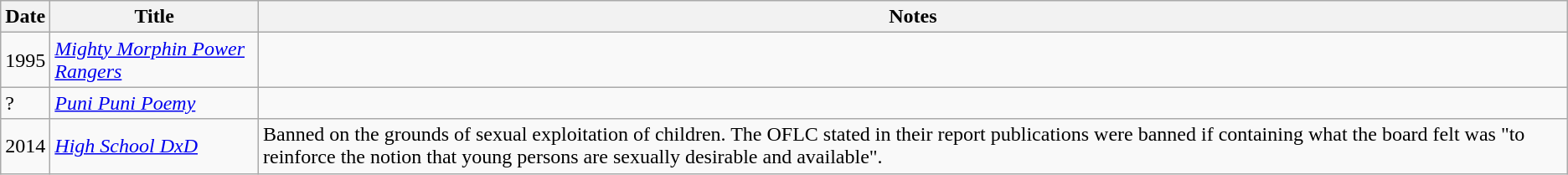<table class="wikitable sortable">
<tr>
<th>Date</th>
<th>Title</th>
<th>Notes</th>
</tr>
<tr>
<td>1995</td>
<td><em><a href='#'>Mighty Morphin Power Rangers</a></em></td>
<td></td>
</tr>
<tr>
<td>?</td>
<td><em><a href='#'>Puni Puni Poemy</a></em></td>
<td></td>
</tr>
<tr>
<td>2014</td>
<td><em><a href='#'>High School DxD</a></em></td>
<td>Banned on the grounds of sexual exploitation of children. The OFLC stated in their report publications were banned if containing what the board felt was "to reinforce the notion that young persons are sexually desirable and available".</td>
</tr>
</table>
